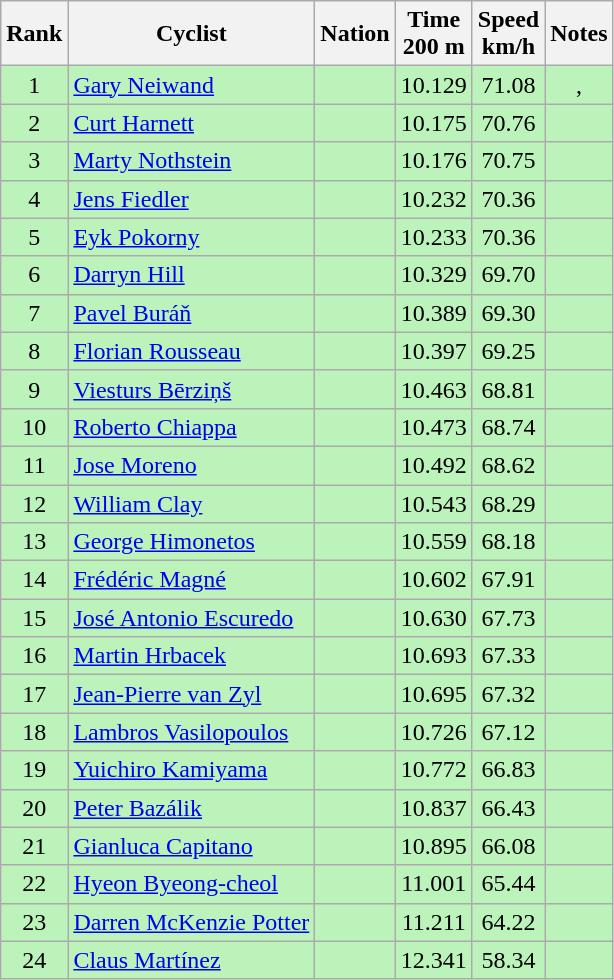<table class="wikitable sortable" style="text-align:center">
<tr>
<th>Rank</th>
<th>Cyclist</th>
<th>Nation</th>
<th>Time<br>200 m</th>
<th>Speed<br>km/h</th>
<th>Notes</th>
</tr>
<tr bgcolor=bbf3bb>
<td>1</td>
<td align=left><a href='#'>Gary Neiwand</a></td>
<td align=left></td>
<td>10.129</td>
<td>71.08</td>
<td>, </td>
</tr>
<tr bgcolor=bbf3bb>
<td>2</td>
<td align=left><a href='#'>Curt Harnett</a></td>
<td align=left></td>
<td>10.175</td>
<td>70.76</td>
<td></td>
</tr>
<tr bgcolor=bbf3bb>
<td>3</td>
<td align=left><a href='#'>Marty Nothstein</a></td>
<td align=left></td>
<td>10.176</td>
<td>70.75</td>
<td></td>
</tr>
<tr bgcolor=bbf3bb>
<td>4</td>
<td align=left><a href='#'>Jens Fiedler</a></td>
<td align=left></td>
<td>10.232</td>
<td>70.36</td>
<td></td>
</tr>
<tr bgcolor=bbf3bb>
<td>5</td>
<td align=left><a href='#'>Eyk Pokorny</a></td>
<td align=left></td>
<td>10.233</td>
<td>70.36</td>
<td></td>
</tr>
<tr bgcolor=bbf3bb>
<td>6</td>
<td align=left><a href='#'>Darryn Hill</a></td>
<td align=left></td>
<td>10.329</td>
<td>69.70</td>
<td></td>
</tr>
<tr bgcolor=bbf3bb>
<td>7</td>
<td align=left><a href='#'>Pavel Buráň</a></td>
<td align=left></td>
<td>10.389</td>
<td>69.30</td>
<td></td>
</tr>
<tr bgcolor=bbf3bb>
<td>8</td>
<td align=left><a href='#'>Florian Rousseau</a></td>
<td align=left></td>
<td>10.397</td>
<td>69.25</td>
<td></td>
</tr>
<tr bgcolor=bbf3bb>
<td>9</td>
<td align=left><a href='#'>Viesturs Bērziņš</a></td>
<td align=left></td>
<td>10.463</td>
<td>68.81</td>
<td></td>
</tr>
<tr bgcolor=bbf3bb>
<td>10</td>
<td align=left><a href='#'>Roberto Chiappa</a></td>
<td align=left></td>
<td>10.473</td>
<td>68.74</td>
<td></td>
</tr>
<tr bgcolor=bbf3bb>
<td>11</td>
<td align=left><a href='#'>Jose Moreno</a></td>
<td align=left></td>
<td>10.492</td>
<td>68.62</td>
<td></td>
</tr>
<tr bgcolor=bbf3bb>
<td>12</td>
<td align=left><a href='#'>William Clay</a></td>
<td align=left></td>
<td>10.543</td>
<td>68.29</td>
<td></td>
</tr>
<tr bgcolor=bbf3bb>
<td>13</td>
<td align=left><a href='#'>George Himonetos</a></td>
<td align=left></td>
<td>10.559</td>
<td>68.18</td>
<td></td>
</tr>
<tr bgcolor=bbf3bb>
<td>14</td>
<td align=left><a href='#'>Frédéric Magné</a></td>
<td align=left></td>
<td>10.602</td>
<td>67.91</td>
<td></td>
</tr>
<tr bgcolor=bbf3bb>
<td>15</td>
<td align=left><a href='#'>José Antonio Escuredo</a></td>
<td align=left></td>
<td>10.630</td>
<td>67.73</td>
<td></td>
</tr>
<tr bgcolor=bbf3bb>
<td>16</td>
<td align=left><a href='#'>Martin Hrbacek</a></td>
<td align=left></td>
<td>10.693</td>
<td>67.33</td>
<td></td>
</tr>
<tr bgcolor=bbf3bb>
<td>17</td>
<td align=left><a href='#'>Jean-Pierre van Zyl</a></td>
<td align=left></td>
<td>10.695</td>
<td>67.32</td>
<td></td>
</tr>
<tr bgcolor=bbf3bb>
<td>18</td>
<td align=left><a href='#'>Lambros Vasilopoulos</a></td>
<td align=left></td>
<td>10.726</td>
<td>67.12</td>
<td></td>
</tr>
<tr bgcolor=bbf3bb>
<td>19</td>
<td align=left><a href='#'>Yuichiro Kamiyama</a></td>
<td align=left></td>
<td>10.772</td>
<td>66.83</td>
<td></td>
</tr>
<tr bgcolor=bbf3bb>
<td>20</td>
<td align=left><a href='#'>Peter Bazálik</a></td>
<td align=left></td>
<td>10.837</td>
<td>66.43</td>
<td></td>
</tr>
<tr bgcolor=bbf3bb>
<td>21</td>
<td align=left><a href='#'>Gianluca Capitano</a></td>
<td align=left></td>
<td>10.895</td>
<td>66.08</td>
<td></td>
</tr>
<tr bgcolor=bbf3bb>
<td>22</td>
<td align=left><a href='#'>Hyeon Byeong-cheol</a></td>
<td align=left></td>
<td>11.001</td>
<td>65.44</td>
<td></td>
</tr>
<tr bgcolor=bbf3bb>
<td>23</td>
<td align=left><a href='#'>Darren McKenzie Potter</a></td>
<td align=left></td>
<td>11.211</td>
<td>64.22</td>
<td></td>
</tr>
<tr bgcolor=bbf3bb>
<td>24</td>
<td align=left><a href='#'>Claus Martínez</a></td>
<td align=left></td>
<td>12.341</td>
<td>58.34</td>
<td></td>
</tr>
</table>
